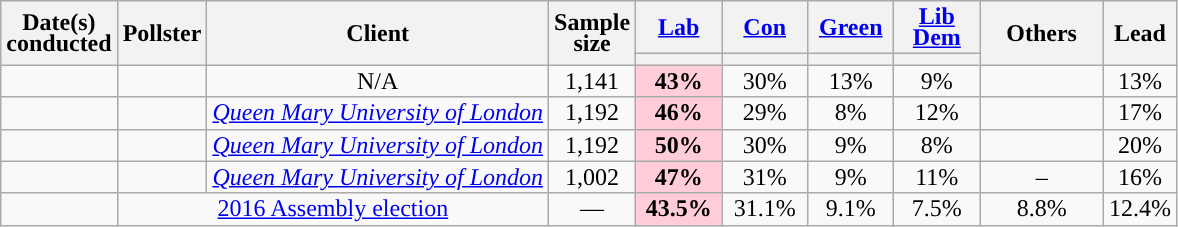<table class="wikitable sortable mw-datatable" style="text-align:center;line-height:14px;">
<tr>
<th rowspan="2">Date(s)<br>conducted</th>
<th rowspan="2">Pollster</th>
<th rowspan="2">Client</th>
<th rowspan="2" data-sort-type="number">Sample<br>size</th>
<th style="width:50px;" class="unsortable"><a href='#'>Lab</a></th>
<th style="width:50px;" class="unsortable"><a href='#'>Con</a></th>
<th style="width:50px;" class="unsortable"><a href='#'>Green</a></th>
<th style="width:50px;" class="unsortable"><a href='#'>Lib Dem</a></th>
<th rowspan="2" class="unsortable" style="width:75px;">Others</th>
<th rowspan="2" data-sort-type="number">Lead</th>
</tr>
<tr>
<th data-sort-type="number" style="background:"></th>
<th data-sort-type="number" style="background:"></th>
<th data-sort-type="number" style="background:"></th>
<th data-sort-type="number" style="background:"></th>
</tr>
<tr>
<td></td>
<td></td>
<td>N/A</td>
<td>1,141</td>
<td style="background:#FFCCD9"><strong>43%</strong></td>
<td>30%</td>
<td>13%</td>
<td>9%</td>
<td></td>
<td style="background:">13%</td>
</tr>
<tr>
<td></td>
<td></td>
<td><em><a href='#'>Queen Mary University of London</a></em></td>
<td>1,192</td>
<td style="background:#FFCCD9"><strong>46%</strong></td>
<td>29%</td>
<td>8%</td>
<td>12%</td>
<td></td>
<td style="background:">17%</td>
</tr>
<tr>
<td></td>
<td></td>
<td><em><a href='#'>Queen Mary University of London</a></em></td>
<td>1,192</td>
<td style="background:#FFCCD9"><strong>50%</strong></td>
<td>30%</td>
<td>9%</td>
<td>8%</td>
<td></td>
<td style="background:">20%</td>
</tr>
<tr>
<td></td>
<td></td>
<td><em><a href='#'>Queen Mary University of London</a></em></td>
<td>1,002</td>
<td style="background:#FFCCD9"><strong>47%</strong></td>
<td>31%</td>
<td>9%</td>
<td>11%</td>
<td>–</td>
<td style="background:">16%</td>
</tr>
<tr>
<td></td>
<td colspan="2"><a href='#'>2016 Assembly election</a></td>
<td>—</td>
<td style="background:#FFCCD9;"><strong>43.5%</strong></td>
<td>31.1%</td>
<td>9.1%</td>
<td>7.5%</td>
<td>8.8%</td>
<td style="background:">12.4%</td>
</tr>
</table>
